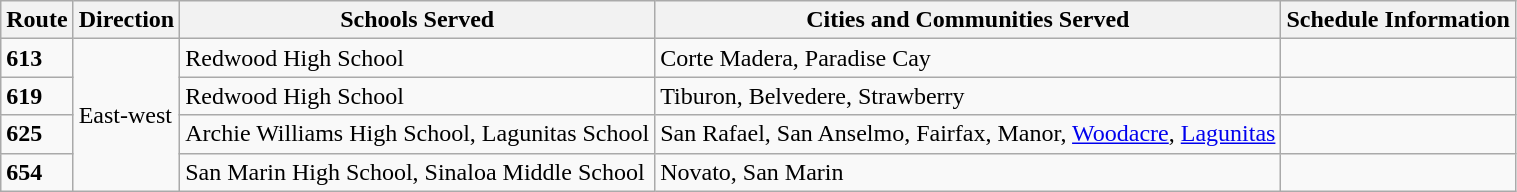<table class="wikitable">
<tr>
<th>Route</th>
<th>Direction</th>
<th>Schools Served</th>
<th>Cities and Communities Served</th>
<th>Schedule Information</th>
</tr>
<tr>
<td><strong>613</strong></td>
<td rowspan="4">East-west</td>
<td>Redwood High School</td>
<td>Corte Madera, Paradise Cay</td>
<td></td>
</tr>
<tr>
<td><strong>619</strong></td>
<td>Redwood High School</td>
<td>Tiburon, Belvedere, Strawberry</td>
<td></td>
</tr>
<tr>
<td><strong>625</strong></td>
<td>Archie Williams High School, Lagunitas School</td>
<td>San Rafael, San Anselmo, Fairfax, Manor, <a href='#'>Woodacre</a>, <a href='#'>Lagunitas</a></td>
<td></td>
</tr>
<tr>
<td><strong>654</strong></td>
<td>San Marin High School, Sinaloa Middle School</td>
<td>Novato, San Marin</td>
<td></td>
</tr>
</table>
